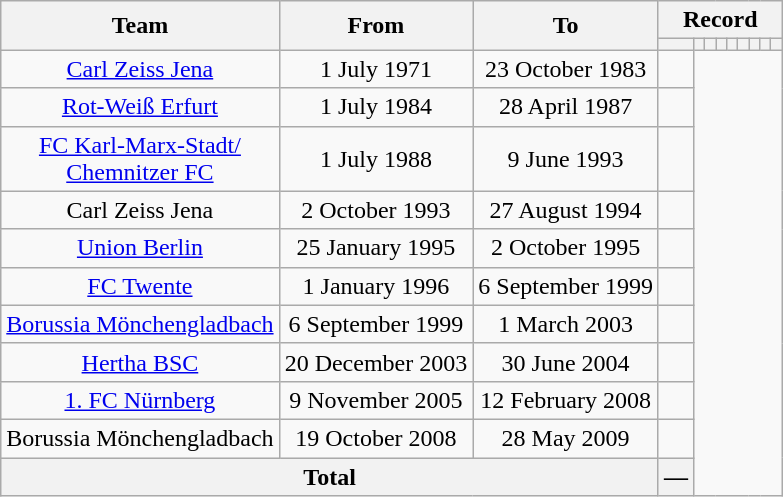<table class="wikitable" style="text-align: center">
<tr>
<th rowspan="2">Team</th>
<th rowspan="2">From</th>
<th rowspan="2">To</th>
<th colspan="9">Record</th>
</tr>
<tr>
<th></th>
<th></th>
<th></th>
<th></th>
<th></th>
<th></th>
<th></th>
<th></th>
<th></th>
</tr>
<tr>
<td><a href='#'>Carl Zeiss Jena</a></td>
<td>1 July 1971</td>
<td>23 October 1983<br></td>
<td></td>
</tr>
<tr>
<td><a href='#'>Rot-Weiß Erfurt</a></td>
<td>1 July 1984</td>
<td>28 April 1987<br></td>
<td></td>
</tr>
<tr>
<td><a href='#'>FC Karl-Marx-Stadt/<br>Chemnitzer FC</a></td>
<td>1 July 1988</td>
<td>9 June 1993<br></td>
<td></td>
</tr>
<tr>
<td>Carl Zeiss Jena</td>
<td>2 October 1993</td>
<td>27 August 1994<br></td>
<td></td>
</tr>
<tr>
<td><a href='#'>Union Berlin</a></td>
<td>25 January 1995</td>
<td>2 October 1995<br></td>
<td></td>
</tr>
<tr>
<td><a href='#'>FC Twente</a></td>
<td>1 January 1996</td>
<td>6 September 1999<br></td>
<td></td>
</tr>
<tr>
<td><a href='#'>Borussia Mönchengladbach</a></td>
<td>6 September 1999</td>
<td>1 March 2003<br></td>
<td></td>
</tr>
<tr>
<td><a href='#'>Hertha BSC</a></td>
<td>20 December 2003</td>
<td>30 June 2004<br></td>
<td></td>
</tr>
<tr>
<td><a href='#'>1. FC Nürnberg</a></td>
<td>9 November 2005</td>
<td>12 February 2008<br></td>
<td></td>
</tr>
<tr>
<td>Borussia Mönchengladbach</td>
<td>19 October 2008</td>
<td>28 May 2009<br></td>
<td></td>
</tr>
<tr>
<th colspan="3">Total<br></th>
<th>—</th>
</tr>
</table>
